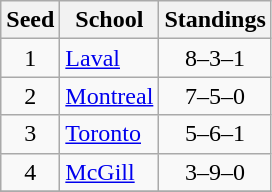<table class="wikitable">
<tr>
<th>Seed</th>
<th>School</th>
<th>Standings</th>
</tr>
<tr>
<td align=center>1</td>
<td><a href='#'>Laval</a></td>
<td align=center>8–3–1</td>
</tr>
<tr>
<td align=center>2</td>
<td><a href='#'>Montreal</a></td>
<td align=center>7–5–0</td>
</tr>
<tr>
<td align=center>3</td>
<td><a href='#'>Toronto</a></td>
<td align=center>5–6–1</td>
</tr>
<tr>
<td align=center>4</td>
<td><a href='#'>McGill</a></td>
<td align=center>3–9–0</td>
</tr>
<tr>
</tr>
</table>
